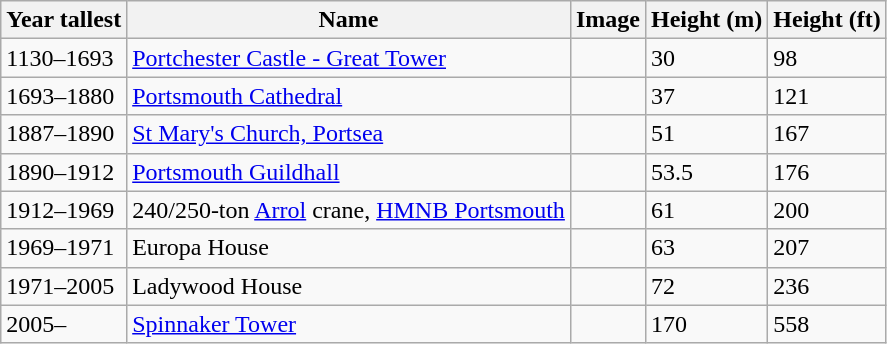<table class="wikitable">
<tr>
<th>Year tallest</th>
<th>Name</th>
<th>Image</th>
<th>Height (m)</th>
<th>Height (ft)</th>
</tr>
<tr>
<td>1130–1693</td>
<td><a href='#'>Portchester Castle - Great Tower</a></td>
<td></td>
<td>30</td>
<td>98</td>
</tr>
<tr>
<td>1693–1880</td>
<td><a href='#'>Portsmouth Cathedral</a></td>
<td></td>
<td>37</td>
<td>121</td>
</tr>
<tr>
<td>1887–1890</td>
<td><a href='#'>St Mary's Church, Portsea</a></td>
<td></td>
<td>51</td>
<td>167</td>
</tr>
<tr>
<td>1890–1912</td>
<td><a href='#'>Portsmouth Guildhall</a></td>
<td></td>
<td>53.5</td>
<td>176</td>
</tr>
<tr>
<td>1912–1969</td>
<td>240/250-ton <a href='#'>Arrol</a> crane, <a href='#'>HMNB Portsmouth</a></td>
<td></td>
<td>61</td>
<td>200</td>
</tr>
<tr>
<td>1969–1971</td>
<td>Europa House</td>
<td></td>
<td>63</td>
<td>207</td>
</tr>
<tr>
<td>1971–2005</td>
<td>Ladywood House</td>
<td></td>
<td>72</td>
<td>236</td>
</tr>
<tr>
<td>2005–</td>
<td><a href='#'>Spinnaker Tower</a></td>
<td></td>
<td>170</td>
<td>558</td>
</tr>
</table>
